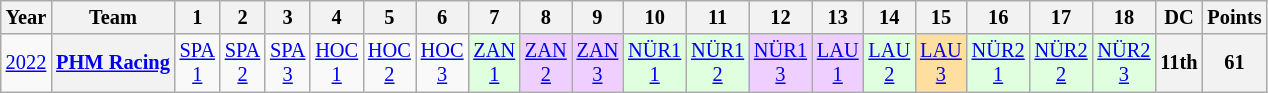<table class="wikitable" style="text-align:center; font-size:85%">
<tr>
<th>Year</th>
<th>Team</th>
<th>1</th>
<th>2</th>
<th>3</th>
<th>4</th>
<th>5</th>
<th>6</th>
<th>7</th>
<th>8</th>
<th>9</th>
<th>10</th>
<th>11</th>
<th>12</th>
<th>13</th>
<th>14</th>
<th>15</th>
<th>16</th>
<th>17</th>
<th>18</th>
<th>DC</th>
<th>Points</th>
</tr>
<tr>
<td><a href='#'>2022</a></td>
<th nowrap><a href='#'>PHM Racing</a></th>
<td style="background:#;"><a href='#'>SPA<br>1</a></td>
<td style="background:#;"><a href='#'>SPA<br>2</a></td>
<td style="background:#;"><a href='#'>SPA<br>3</a></td>
<td style="background:#;"><a href='#'>HOC<br>1</a></td>
<td style="background:#;"><a href='#'>HOC<br>2</a></td>
<td style="background:#;"><a href='#'>HOC<br>3</a></td>
<td style="background:#DFFFDF;"><a href='#'>ZAN<br>1</a><br></td>
<td style="background:#EFCFFF;"><a href='#'>ZAN<br>2</a><br></td>
<td style="background:#EFCFFF;"><a href='#'>ZAN<br>3</a><br></td>
<td style="background:#DFFFDF;"><a href='#'>NÜR1<br>1</a><br></td>
<td style="background:#DFFFDF;"><a href='#'>NÜR1<br>2</a><br></td>
<td style="background:#EFCFFF;"><a href='#'>NÜR1<br>3</a><br></td>
<td style="background:#EFCFFF;"><a href='#'>LAU<br>1</a><br></td>
<td style="background:#DFFFDF;"><a href='#'>LAU<br>2</a><br></td>
<td style="background:#FFDF9F;"><a href='#'>LAU<br>3</a><br></td>
<td style="background:#DFFFDF;"><a href='#'>NÜR2<br>1</a><br></td>
<td style="background:#DFFFDF;"><a href='#'>NÜR2<br>2</a><br></td>
<td style="background:#DFFFDF;"><a href='#'>NÜR2<br>3</a><br></td>
<th>11th</th>
<th>61</th>
</tr>
</table>
